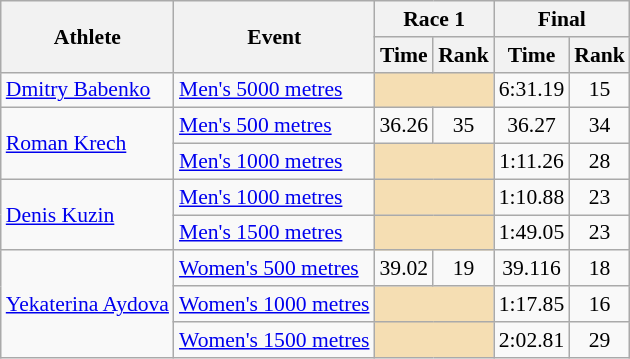<table class="wikitable" style="font-size:90%">
<tr>
<th rowspan="2">Athlete</th>
<th rowspan="2">Event</th>
<th colspan="2">Race 1</th>
<th colspan="2">Final</th>
</tr>
<tr>
<th>Time</th>
<th>Rank</th>
<th>Time</th>
<th>Rank</th>
</tr>
<tr>
<td><a href='#'>Dmitry Babenko</a></td>
<td><a href='#'>Men's 5000 metres</a></td>
<td align="center" colspan=2 bgcolor=wheat></td>
<td align="center">6:31.19</td>
<td align="center">15</td>
</tr>
<tr>
<td rowspan=2><a href='#'>Roman Krech</a></td>
<td><a href='#'>Men's 500 metres</a></td>
<td align="center">36.26</td>
<td align="center">35</td>
<td align="center">36.27</td>
<td align="center">34</td>
</tr>
<tr>
<td><a href='#'>Men's 1000 metres</a></td>
<td colspan=2 bgcolor="wheat"></td>
<td align="center">1:11.26</td>
<td align="center">28</td>
</tr>
<tr>
<td rowspan=2><a href='#'>Denis Kuzin</a></td>
<td><a href='#'>Men's 1000 metres</a></td>
<td colspan=2 bgcolor="wheat"></td>
<td align="center">1:10.88</td>
<td align="center">23</td>
</tr>
<tr>
<td><a href='#'>Men's 1500 metres</a></td>
<td colspan=2 bgcolor="wheat"></td>
<td align="center">1:49.05</td>
<td align="center">23</td>
</tr>
<tr>
<td rowspan=3><a href='#'>Yekaterina Aydova</a></td>
<td><a href='#'>Women's 500 metres</a></td>
<td align="center">39.02</td>
<td align="center">19</td>
<td align="center">39.116</td>
<td align="center">18</td>
</tr>
<tr>
<td><a href='#'>Women's 1000 metres</a></td>
<td colspan=2 bgcolor="wheat"></td>
<td align="center">1:17.85</td>
<td align="center">16</td>
</tr>
<tr>
<td><a href='#'>Women's 1500 metres</a></td>
<td colspan=2 bgcolor="wheat"></td>
<td align="center">2:02.81</td>
<td align="center">29</td>
</tr>
</table>
